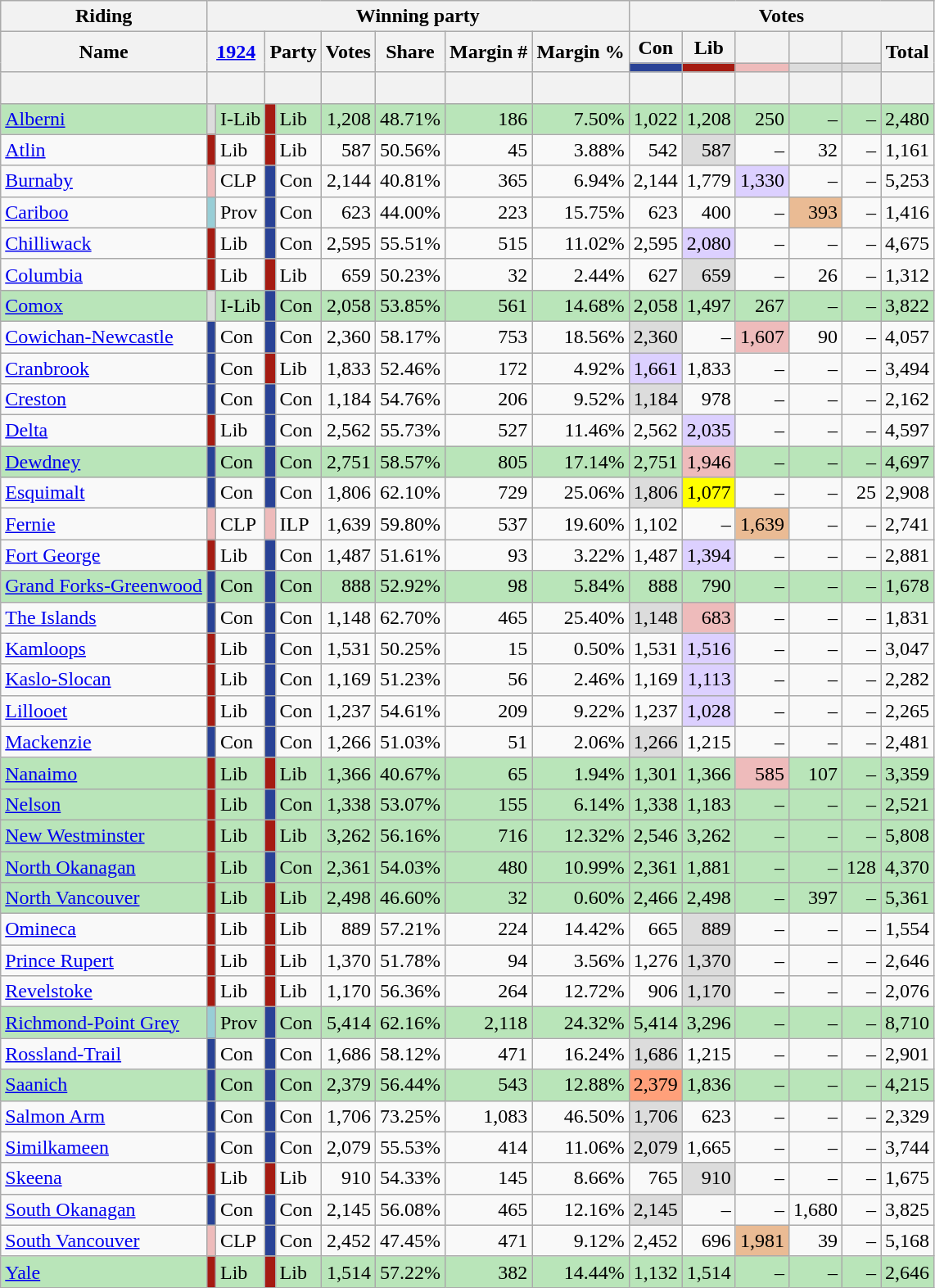<table class="wikitable sortable mw-collapsible" style="text-align:right;">
<tr>
<th scope="col">Riding</th>
<th scope="col" colspan="8">Winning party</th>
<th scope="col" colspan="6">Votes</th>
</tr>
<tr>
<th rowspan="2" scope="col">Name</th>
<th colspan="2" rowspan="2" scope="col"><a href='#'>1924</a></th>
<th colspan="2" rowspan="2" scope="col">Party</th>
<th rowspan="2" scope="col">Votes</th>
<th rowspan="2" scope="col">Share</th>
<th rowspan="2" scope="col">Margin #</th>
<th rowspan="2" scope="col">Margin %</th>
<th scope="col">Con</th>
<th scope="col">Lib</th>
<th scope="col"></th>
<th scope="col"></th>
<th scope="col"></th>
<th rowspan="2" scope="col">Total</th>
</tr>
<tr>
<th scope="col" style="background-color:#294296;"></th>
<th scope="col" style="background-color:#A51B12;"></th>
<th scope="col" style="background-color:#EEBBBB;"></th>
<th scope="col" style="background-color:#DCDCDC;"></th>
<th scope="col" style="background-color:#DCDCDC;"></th>
</tr>
<tr>
<th> </th>
<th colspan="2"></th>
<th colspan="2"></th>
<th></th>
<th></th>
<th></th>
<th></th>
<th></th>
<th></th>
<th></th>
<th></th>
<th></th>
<th></th>
</tr>
<tr style="background-color:#B9E5B9;">
<td style="text-align:left"><a href='#'>Alberni</a></td>
<td style="background-color:#DCDCDC;"></td>
<td style="text-align:left;">I-Lib</td>
<td style="background-color:#A51B12;"></td>
<td style="text-align:left;">Lib</td>
<td>1,208</td>
<td>48.71%</td>
<td>186</td>
<td>7.50%</td>
<td>1,022</td>
<td>1,208</td>
<td>250</td>
<td>–</td>
<td>–</td>
<td>2,480</td>
</tr>
<tr>
<td style="text-align:left"><a href='#'>Atlin</a></td>
<td style="background-color:#A51B12;"></td>
<td style="text-align:left;">Lib</td>
<td style="background-color:#A51B12;"></td>
<td style="text-align:left;">Lib</td>
<td>587</td>
<td>50.56%</td>
<td>45</td>
<td>3.88%</td>
<td>542</td>
<td style="background-color:#DCDCDC;">587</td>
<td>–</td>
<td>32</td>
<td>–</td>
<td>1,161</td>
</tr>
<tr>
<td style="text-align:left"><a href='#'>Burnaby</a></td>
<td style="background-color:#EEBBBB;"></td>
<td style="text-align:left;">CLP</td>
<td style="background-color:#294296;"></td>
<td style="text-align:left;">Con</td>
<td>2,144</td>
<td>40.81%</td>
<td>365</td>
<td>6.94%</td>
<td>2,144</td>
<td>1,779</td>
<td style="background-color:#DCD0FF;">1,330</td>
<td>–</td>
<td>–</td>
<td>5,253</td>
</tr>
<tr>
<td style="text-align:left"><a href='#'>Cariboo</a></td>
<td style="background-color:#98CED6;"></td>
<td style="text-align:left;">Prov</td>
<td style="background-color:#294296;"></td>
<td style="text-align:left;">Con</td>
<td>623</td>
<td>44.00%</td>
<td>223</td>
<td>15.75%</td>
<td>623</td>
<td>400</td>
<td>–</td>
<td style="background-color:#EABB94;">393</td>
<td>–</td>
<td>1,416</td>
</tr>
<tr>
<td style="text-align:left"><a href='#'>Chilliwack</a></td>
<td style="background-color:#A51B12;"></td>
<td style="text-align:left;">Lib</td>
<td style="background-color:#294296;"></td>
<td style="text-align:left;">Con</td>
<td>2,595</td>
<td>55.51%</td>
<td>515</td>
<td>11.02%</td>
<td>2,595</td>
<td style="background-color:#DCD0FF;">2,080</td>
<td>–</td>
<td>–</td>
<td>–</td>
<td>4,675</td>
</tr>
<tr>
<td style="text-align:left"><a href='#'>Columbia</a></td>
<td style="background-color:#A51B12;"></td>
<td style="text-align:left;">Lib</td>
<td style="background-color:#A51B12;"></td>
<td style="text-align:left;">Lib</td>
<td>659</td>
<td>50.23%</td>
<td>32</td>
<td>2.44%</td>
<td>627</td>
<td style="background-color:#DCDCDC;">659</td>
<td>–</td>
<td>26</td>
<td>–</td>
<td>1,312</td>
</tr>
<tr style="background-color:#B9E5B9;">
<td style="text-align:left"><a href='#'>Comox</a></td>
<td style="background-color:#DCDCDC;"></td>
<td style="text-align:left;">I-Lib</td>
<td style="background-color:#294296;"></td>
<td style="text-align:left;">Con</td>
<td>2,058</td>
<td>53.85%</td>
<td>561</td>
<td>14.68%</td>
<td>2,058</td>
<td>1,497</td>
<td>267</td>
<td>–</td>
<td>–</td>
<td>3,822</td>
</tr>
<tr>
<td style="text-align:left"><a href='#'>Cowichan-Newcastle</a></td>
<td style="background-color:#294296;"></td>
<td style="text-align:left;">Con</td>
<td style="background-color:#294296;"></td>
<td style="text-align:left;">Con</td>
<td>2,360</td>
<td>58.17%</td>
<td>753</td>
<td>18.56%</td>
<td style="background-color:#DCDCDC;">2,360</td>
<td>–</td>
<td style="background-color:#EEBBBB;">1,607</td>
<td>90</td>
<td>–</td>
<td>4,057</td>
</tr>
<tr>
<td style="text-align:left"><a href='#'>Cranbrook</a></td>
<td style="background-color:#294296;"></td>
<td style="text-align:left;">Con</td>
<td style="background-color:#A51B12;"></td>
<td style="text-align:left;">Lib</td>
<td>1,833</td>
<td>52.46%</td>
<td>172</td>
<td>4.92%</td>
<td style="background-color:#DCD0FF;">1,661</td>
<td>1,833</td>
<td>–</td>
<td>–</td>
<td>–</td>
<td>3,494</td>
</tr>
<tr>
<td style="text-align:left"><a href='#'>Creston</a></td>
<td style="background-color:#294296;"></td>
<td style="text-align:left;">Con</td>
<td style="background-color:#294296;"></td>
<td style="text-align:left;">Con</td>
<td>1,184</td>
<td>54.76%</td>
<td>206</td>
<td>9.52%</td>
<td style="background-color:#DCDCDC;">1,184</td>
<td>978</td>
<td>–</td>
<td>–</td>
<td>–</td>
<td>2,162</td>
</tr>
<tr>
<td style="text-align:left"><a href='#'>Delta</a></td>
<td style="background-color:#A51B12;"></td>
<td style="text-align:left;">Lib</td>
<td style="background-color:#294296;"></td>
<td style="text-align:left;">Con</td>
<td>2,562</td>
<td>55.73%</td>
<td>527</td>
<td>11.46%</td>
<td>2,562</td>
<td style="background-color:#DCD0FF;">2,035</td>
<td>–</td>
<td>–</td>
<td>–</td>
<td>4,597</td>
</tr>
<tr style="background-color:#B9E5B9;">
<td style="text-align:left"><a href='#'>Dewdney</a></td>
<td style="background-color:#294296;"></td>
<td style="text-align:left;">Con</td>
<td style="background-color:#294296;"></td>
<td style="text-align:left;">Con</td>
<td>2,751</td>
<td>58.57%</td>
<td>805</td>
<td>17.14%</td>
<td>2,751</td>
<td style="background-color:#EEBBBB;">1,946</td>
<td>–</td>
<td>–</td>
<td>–</td>
<td>4,697</td>
</tr>
<tr>
<td style="text-align:left"><a href='#'>Esquimalt</a></td>
<td style="background-color:#294296;"></td>
<td style="text-align:left;">Con</td>
<td style="background-color:#294296;"></td>
<td style="text-align:left;">Con</td>
<td>1,806</td>
<td>62.10%</td>
<td>729</td>
<td>25.06%</td>
<td style="background-color:#DCDCDC;">1,806</td>
<td style="background-color:#FFFF00;">1,077</td>
<td>–</td>
<td>–</td>
<td>25</td>
<td>2,908</td>
</tr>
<tr>
<td style="text-align:left"><a href='#'>Fernie</a></td>
<td style="background-color:#EEBBBB;"></td>
<td style="text-align:left;">CLP</td>
<td style="background-color:#EEBBBB;"></td>
<td style="text-align:left;">ILP</td>
<td>1,639</td>
<td>59.80%</td>
<td>537</td>
<td>19.60%</td>
<td>1,102</td>
<td>–</td>
<td style="background-color:#EABB94;">1,639</td>
<td>–</td>
<td>–</td>
<td>2,741</td>
</tr>
<tr>
<td style="text-align:left"><a href='#'>Fort George</a></td>
<td style="background-color:#A51B12;"></td>
<td style="text-align:left;">Lib</td>
<td style="background-color:#294296;"></td>
<td style="text-align:left;">Con</td>
<td>1,487</td>
<td>51.61%</td>
<td>93</td>
<td>3.22%</td>
<td>1,487</td>
<td style="background-color:#DCD0FF;">1,394</td>
<td>–</td>
<td>–</td>
<td>–</td>
<td>2,881</td>
</tr>
<tr style="background-color:#B9E5B9;">
<td style="text-align:left"><a href='#'>Grand Forks-Greenwood</a></td>
<td style="background-color:#294296;"></td>
<td style="text-align:left;">Con</td>
<td style="background-color:#294296;"></td>
<td style="text-align:left;">Con</td>
<td>888</td>
<td>52.92%</td>
<td>98</td>
<td>5.84%</td>
<td>888</td>
<td>790</td>
<td>–</td>
<td>–</td>
<td>–</td>
<td>1,678</td>
</tr>
<tr>
<td style="text-align:left"><a href='#'>The Islands</a></td>
<td style="background-color:#294296;"></td>
<td style="text-align:left;">Con</td>
<td style="background-color:#294296;"></td>
<td style="text-align:left;">Con</td>
<td>1,148</td>
<td>62.70%</td>
<td>465</td>
<td>25.40%</td>
<td style="background-color:#DCDCDC;">1,148</td>
<td style="background-color:#EEBBBB;">683</td>
<td>–</td>
<td>–</td>
<td>–</td>
<td>1,831</td>
</tr>
<tr>
<td style="text-align:left"><a href='#'>Kamloops</a></td>
<td style="background-color:#A51B12;"></td>
<td style="text-align:left;">Lib</td>
<td style="background-color:#294296;"></td>
<td style="text-align:left;">Con</td>
<td>1,531</td>
<td>50.25%</td>
<td>15</td>
<td>0.50%</td>
<td>1,531</td>
<td style="background-color:#DCD0FF;">1,516</td>
<td>–</td>
<td>–</td>
<td>–</td>
<td>3,047</td>
</tr>
<tr>
<td style="text-align:left"><a href='#'>Kaslo-Slocan</a></td>
<td style="background-color:#A51B12;"></td>
<td style="text-align:left;">Lib</td>
<td style="background-color:#294296;"></td>
<td style="text-align:left;">Con</td>
<td>1,169</td>
<td>51.23%</td>
<td>56</td>
<td>2.46%</td>
<td>1,169</td>
<td style="background-color:#DCD0FF;">1,113</td>
<td>–</td>
<td>–</td>
<td>–</td>
<td>2,282</td>
</tr>
<tr>
<td style="text-align:left"><a href='#'>Lillooet</a></td>
<td style="background-color:#A51B12;"></td>
<td style="text-align:left;">Lib</td>
<td style="background-color:#294296;"></td>
<td style="text-align:left;">Con</td>
<td>1,237</td>
<td>54.61%</td>
<td>209</td>
<td>9.22%</td>
<td>1,237</td>
<td style="background-color:#DCD0FF;">1,028</td>
<td>–</td>
<td>–</td>
<td>–</td>
<td>2,265</td>
</tr>
<tr>
<td style="text-align:left"><a href='#'>Mackenzie</a></td>
<td style="background-color:#294296;"></td>
<td style="text-align:left;">Con</td>
<td style="background-color:#294296;"></td>
<td style="text-align:left;">Con</td>
<td>1,266</td>
<td>51.03%</td>
<td>51</td>
<td>2.06%</td>
<td style="background-color:#DCDCDC;">1,266</td>
<td>1,215</td>
<td>–</td>
<td>–</td>
<td>–</td>
<td>2,481</td>
</tr>
<tr style="background-color:#B9E5B9;">
<td style="text-align:left"><a href='#'>Nanaimo</a></td>
<td style="background-color:#A51B12;"></td>
<td style="text-align:left;">Lib</td>
<td style="background-color:#A51B12;"></td>
<td style="text-align:left;">Lib</td>
<td>1,366</td>
<td>40.67%</td>
<td>65</td>
<td>1.94%</td>
<td>1,301</td>
<td>1,366</td>
<td style="background-color:#EEBBBB;">585</td>
<td>107</td>
<td>–</td>
<td>3,359</td>
</tr>
<tr style="background-color:#B9E5B9;">
<td style="text-align:left"><a href='#'>Nelson</a></td>
<td style="background-color:#A51B12;"></td>
<td style="text-align:left;">Lib</td>
<td style="background-color:#294296;"></td>
<td style="text-align:left;">Con</td>
<td>1,338</td>
<td>53.07%</td>
<td>155</td>
<td>6.14%</td>
<td>1,338</td>
<td>1,183</td>
<td>–</td>
<td>–</td>
<td>–</td>
<td>2,521</td>
</tr>
<tr style="background-color:#B9E5B9;">
<td style="text-align:left"><a href='#'>New Westminster</a></td>
<td style="background-color:#A51B12;"></td>
<td style="text-align:left;">Lib</td>
<td style="background-color:#A51B12;"></td>
<td style="text-align:left;">Lib</td>
<td>3,262</td>
<td>56.16%</td>
<td>716</td>
<td>12.32%</td>
<td>2,546</td>
<td>3,262</td>
<td>–</td>
<td>–</td>
<td>–</td>
<td>5,808</td>
</tr>
<tr style="background-color:#B9E5B9;">
<td style="text-align:left"><a href='#'>North Okanagan</a></td>
<td style="background-color:#A51B12;"></td>
<td style="text-align:left;">Lib</td>
<td style="background-color:#294296;"></td>
<td style="text-align:left;">Con</td>
<td>2,361</td>
<td>54.03%</td>
<td>480</td>
<td>10.99%</td>
<td>2,361</td>
<td>1,881</td>
<td>–</td>
<td>–</td>
<td>128</td>
<td>4,370</td>
</tr>
<tr style="background-color:#B9E5B9;">
<td style="text-align:left"><a href='#'>North Vancouver</a></td>
<td style="background-color:#A51B12;"></td>
<td style="text-align:left;">Lib</td>
<td style="background-color:#A51B12;"></td>
<td style="text-align:left;">Lib</td>
<td>2,498</td>
<td>46.60%</td>
<td>32</td>
<td>0.60%</td>
<td>2,466</td>
<td>2,498</td>
<td>–</td>
<td>397</td>
<td>–</td>
<td>5,361</td>
</tr>
<tr>
<td style="text-align:left"><a href='#'>Omineca</a></td>
<td style="background-color:#A51B12;"></td>
<td style="text-align:left;">Lib</td>
<td style="background-color:#A51B12;"></td>
<td style="text-align:left;">Lib</td>
<td>889</td>
<td>57.21%</td>
<td>224</td>
<td>14.42%</td>
<td>665</td>
<td style="background-color:#DCDCDC;">889</td>
<td>–</td>
<td>–</td>
<td>–</td>
<td>1,554</td>
</tr>
<tr>
<td style="text-align:left"><a href='#'>Prince Rupert</a></td>
<td style="background-color:#A51B12;"></td>
<td style="text-align:left;">Lib</td>
<td style="background-color:#A51B12;"></td>
<td style="text-align:left;">Lib</td>
<td>1,370</td>
<td>51.78%</td>
<td>94</td>
<td>3.56%</td>
<td>1,276</td>
<td style="background-color:#DCDCDC;">1,370</td>
<td>–</td>
<td>–</td>
<td>–</td>
<td>2,646</td>
</tr>
<tr>
<td style="text-align:left"><a href='#'>Revelstoke</a></td>
<td style="background-color:#A51B12;"></td>
<td style="text-align:left;">Lib</td>
<td style="background-color:#A51B12;"></td>
<td style="text-align:left;">Lib</td>
<td>1,170</td>
<td>56.36%</td>
<td>264</td>
<td>12.72%</td>
<td>906</td>
<td style="background-color:#DCDCDC;">1,170</td>
<td>–</td>
<td>–</td>
<td>–</td>
<td>2,076</td>
</tr>
<tr style="background-color:#B9E5B9;">
<td style="text-align:left"><a href='#'>Richmond-Point Grey</a></td>
<td style="background-color:#98CED6;"></td>
<td style="text-align:left;">Prov</td>
<td style="background-color:#294296;"></td>
<td style="text-align:left;">Con</td>
<td>5,414</td>
<td>62.16%</td>
<td>2,118</td>
<td>24.32%</td>
<td>5,414</td>
<td>3,296</td>
<td>–</td>
<td>–</td>
<td>–</td>
<td>8,710</td>
</tr>
<tr>
<td style="text-align:left"><a href='#'>Rossland-Trail</a></td>
<td style="background-color:#294296;"></td>
<td style="text-align:left;">Con</td>
<td style="background-color:#294296;"></td>
<td style="text-align:left;">Con</td>
<td>1,686</td>
<td>58.12%</td>
<td>471</td>
<td>16.24%</td>
<td style="background-color:#DCDCDC;">1,686</td>
<td>1,215</td>
<td>–</td>
<td>–</td>
<td>–</td>
<td>2,901</td>
</tr>
<tr style="background-color:#B9E5B9;">
<td style="text-align:left"><a href='#'>Saanich</a></td>
<td style="background-color:#294296;"></td>
<td style="text-align:left;">Con</td>
<td style="background-color:#294296;"></td>
<td style="text-align:left;">Con</td>
<td>2,379</td>
<td>56.44%</td>
<td>543</td>
<td>12.88%</td>
<td style="background-color:#FFA07A;">2,379</td>
<td>1,836</td>
<td>–</td>
<td>–</td>
<td>–</td>
<td>4,215</td>
</tr>
<tr>
<td style="text-align:left"><a href='#'>Salmon Arm</a></td>
<td style="background-color:#294296;"></td>
<td style="text-align:left;">Con</td>
<td style="background-color:#294296;"></td>
<td style="text-align:left;">Con</td>
<td>1,706</td>
<td>73.25%</td>
<td>1,083</td>
<td>46.50%</td>
<td style="background-color:#DCDCDC;">1,706</td>
<td>623</td>
<td>–</td>
<td>–</td>
<td>–</td>
<td>2,329</td>
</tr>
<tr>
<td style="text-align:left"><a href='#'>Similkameen</a></td>
<td style="background-color:#294296;"></td>
<td style="text-align:left;">Con</td>
<td style="background-color:#294296;"></td>
<td style="text-align:left;">Con</td>
<td>2,079</td>
<td>55.53%</td>
<td>414</td>
<td>11.06%</td>
<td style="background-color:#DCDCDC;">2,079</td>
<td>1,665</td>
<td>–</td>
<td>–</td>
<td>–</td>
<td>3,744</td>
</tr>
<tr>
<td style="text-align:left"><a href='#'>Skeena</a></td>
<td style="background-color:#A51B12;"></td>
<td style="text-align:left;">Lib</td>
<td style="background-color:#A51B12;"></td>
<td style="text-align:left;">Lib</td>
<td>910</td>
<td>54.33%</td>
<td>145</td>
<td>8.66%</td>
<td>765</td>
<td style="background-color:#DCDCDC;">910</td>
<td>–</td>
<td>–</td>
<td>–</td>
<td>1,675</td>
</tr>
<tr>
<td style="text-align:left"><a href='#'>South Okanagan</a></td>
<td style="background-color:#294296;"></td>
<td style="text-align:left;">Con</td>
<td style="background-color:#294296;"></td>
<td style="text-align:left;">Con</td>
<td>2,145</td>
<td>56.08%</td>
<td>465</td>
<td>12.16%</td>
<td style="background-color:#DCDCDC;">2,145</td>
<td>–</td>
<td>–</td>
<td>1,680</td>
<td>–</td>
<td>3,825</td>
</tr>
<tr>
<td style="text-align:left"><a href='#'>South Vancouver</a></td>
<td style="background-color:#EEBBBB;"></td>
<td style="text-align:left;">CLP</td>
<td style="background-color:#294296;"></td>
<td style="text-align:left;">Con</td>
<td>2,452</td>
<td>47.45%</td>
<td>471</td>
<td>9.12%</td>
<td>2,452</td>
<td>696</td>
<td style="background-color:#EABB94;">1,981</td>
<td>39</td>
<td>–</td>
<td>5,168</td>
</tr>
<tr style="background-color:#B9E5B9;">
<td style="text-align:left"><a href='#'>Yale</a></td>
<td style="background-color:#A51B12;"></td>
<td style="text-align:left;">Lib</td>
<td style="background-color:#A51B12;"></td>
<td style="text-align:left;">Lib</td>
<td>1,514</td>
<td>57.22%</td>
<td>382</td>
<td>14.44%</td>
<td>1,132</td>
<td>1,514</td>
<td>–</td>
<td>–</td>
<td>–</td>
<td>2,646</td>
</tr>
</table>
